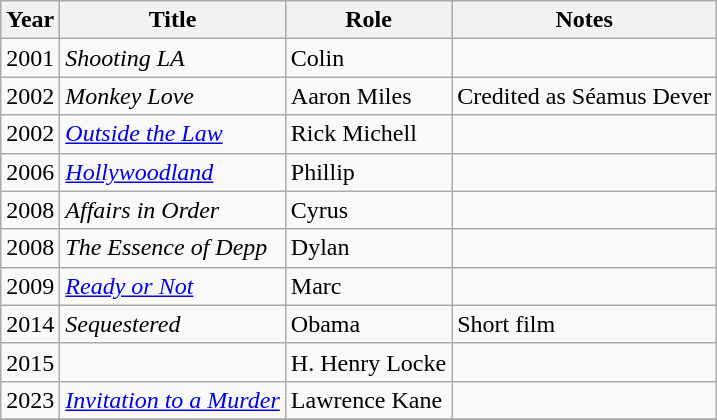<table class="wikitable sortable">
<tr>
<th>Year</th>
<th>Title</th>
<th>Role</th>
<th class="unsortable">Notes</th>
</tr>
<tr>
<td>2001</td>
<td><em>Shooting LA</em></td>
<td>Colin</td>
<td></td>
</tr>
<tr>
<td>2002</td>
<td><em>Monkey Love</em></td>
<td>Aaron Miles</td>
<td>Credited as Séamus Dever</td>
</tr>
<tr>
<td>2002</td>
<td><em><a href='#'>Outside the Law</a></em></td>
<td>Rick Michell</td>
<td></td>
</tr>
<tr>
<td>2006</td>
<td><em><a href='#'>Hollywoodland</a></em></td>
<td>Phillip</td>
<td></td>
</tr>
<tr>
<td>2008</td>
<td><em>Affairs in Order</em></td>
<td>Cyrus</td>
<td></td>
</tr>
<tr>
<td>2008</td>
<td><em>The Essence of Depp</em></td>
<td>Dylan</td>
<td></td>
</tr>
<tr>
<td>2009</td>
<td><em><a href='#'>Ready or Not</a></em></td>
<td>Marc</td>
<td></td>
</tr>
<tr>
<td>2014</td>
<td><em>Sequestered</em></td>
<td>Obama</td>
<td>Short film</td>
</tr>
<tr>
<td>2015</td>
<td><em></em></td>
<td>H. Henry Locke</td>
<td></td>
</tr>
<tr>
<td>2023</td>
<td><em><a href='#'>Invitation to a Murder</a></em></td>
<td>Lawrence Kane</td>
<td></td>
</tr>
<tr>
</tr>
</table>
